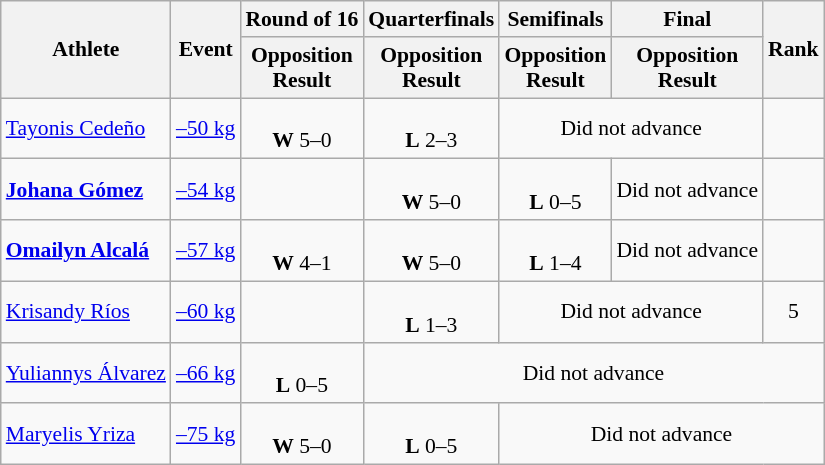<table class=wikitable style=font-size:90%;text-align:center>
<tr>
<th rowspan=2>Athlete</th>
<th rowspan=2>Event</th>
<th>Round of 16</th>
<th>Quarterfinals</th>
<th>Semifinals</th>
<th>Final</th>
<th rowspan="2">Rank</th>
</tr>
<tr>
<th>Opposition<br>Result</th>
<th>Opposition<br>Result</th>
<th>Opposition<br>Result</th>
<th>Opposition<br>Result</th>
</tr>
<tr align=center>
<td align=left><a href='#'>Tayonis Cedeño</a></td>
<td align=left><a href='#'>–50 kg</a></td>
<td><br><strong>W</strong>  5–0</td>
<td><br> <strong>L</strong> 2–3</td>
<td colspan=2>Did not advance</td>
</tr>
<tr>
<td align=left><strong><a href='#'>Johana Gómez</a></strong></td>
<td align=left><a href='#'>–54 kg</a></td>
<td></td>
<td><br><strong>W</strong>  5–0</td>
<td><br><strong>L</strong> 0–5</td>
<td>Did not advance</td>
<td></td>
</tr>
<tr>
<td align=left><strong><a href='#'>Omailyn Alcalá</a></strong></td>
<td align=left><a href='#'>–57 kg</a></td>
<td><br><strong>W</strong> 4–1</td>
<td><br><strong>W</strong> 5–0</td>
<td><br><strong>L</strong> 1–4</td>
<td>Did not advance</td>
<td></td>
</tr>
<tr>
<td align=left><a href='#'>Krisandy Ríos</a></td>
<td align=left><a href='#'>–60 kg</a></td>
<td></td>
<td><br><strong>L</strong> 1–3</td>
<td colspan=2>Did not advance</td>
<td>5</td>
</tr>
<tr>
<td align=left><a href='#'>Yuliannys Álvarez</a></td>
<td align=left><a href='#'>–66 kg</a></td>
<td><br><strong>L</strong> 0–5</td>
<td colspan=4>Did not advance</td>
</tr>
<tr>
<td align=left><a href='#'>Maryelis Yriza</a></td>
<td align=left><a href='#'>–75 kg</a></td>
<td><br><strong>W</strong> 5–0</td>
<td><br> <strong>L</strong> 0–5</td>
<td colspan=3>Did not advance</td>
</tr>
</table>
